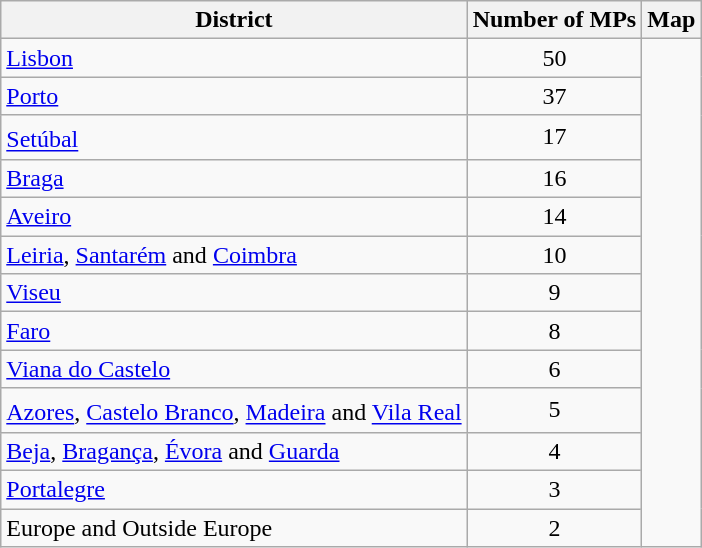<table class="wikitable">
<tr>
<th>District</th>
<th>Number of MPs</th>
<th>Map</th>
</tr>
<tr>
<td><a href='#'>Lisbon</a></td>
<td style="text-align:center;">50</td>
<td style="text-align:center;" rowspan="13"><br>





















</td>
</tr>
<tr>
<td><a href='#'>Porto</a></td>
<td style="text-align:center;">37</td>
</tr>
<tr>
<td><a href='#'>Setúbal</a><sup></sup></td>
<td style="text-align:center;">17</td>
</tr>
<tr>
<td><a href='#'>Braga</a></td>
<td style="text-align:center;">16</td>
</tr>
<tr>
<td><a href='#'>Aveiro</a></td>
<td style="text-align:center;">14</td>
</tr>
<tr>
<td><a href='#'>Leiria</a>, <a href='#'>Santarém</a> and <a href='#'>Coimbra</a></td>
<td style="text-align:center;">10</td>
</tr>
<tr>
<td><a href='#'>Viseu</a></td>
<td style="text-align:center;">9</td>
</tr>
<tr>
<td><a href='#'>Faro</a></td>
<td style="text-align:center;">8</td>
</tr>
<tr>
<td><a href='#'>Viana do Castelo</a></td>
<td style="text-align:center;">6</td>
</tr>
<tr>
<td><a href='#'>Azores</a>, <a href='#'>Castelo Branco</a>, <a href='#'>Madeira</a> and <a href='#'>Vila Real</a><sup></sup></td>
<td style="text-align:center;">5</td>
</tr>
<tr>
<td><a href='#'>Beja</a>, <a href='#'>Bragança</a>, <a href='#'>Évora</a> and <a href='#'>Guarda</a></td>
<td style="text-align:center;">4</td>
</tr>
<tr>
<td><a href='#'>Portalegre</a></td>
<td style="text-align:center;">3</td>
</tr>
<tr>
<td>Europe and Outside Europe</td>
<td style="text-align:center;">2</td>
</tr>
</table>
